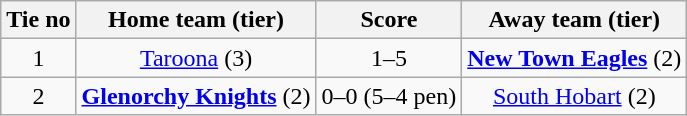<table class="wikitable" style="text-align:center">
<tr>
<th>Tie no</th>
<th>Home team (tier)</th>
<th>Score</th>
<th>Away team (tier)</th>
</tr>
<tr>
<td>1</td>
<td><a href='#'>Taroona</a> (3)</td>
<td>1–5</td>
<td><strong><a href='#'>New Town Eagles</a></strong> (2)</td>
</tr>
<tr>
<td>2</td>
<td><strong><a href='#'>Glenorchy Knights</a></strong> (2)</td>
<td>0–0 (5–4 pen)</td>
<td><a href='#'>South Hobart</a> (2)</td>
</tr>
</table>
